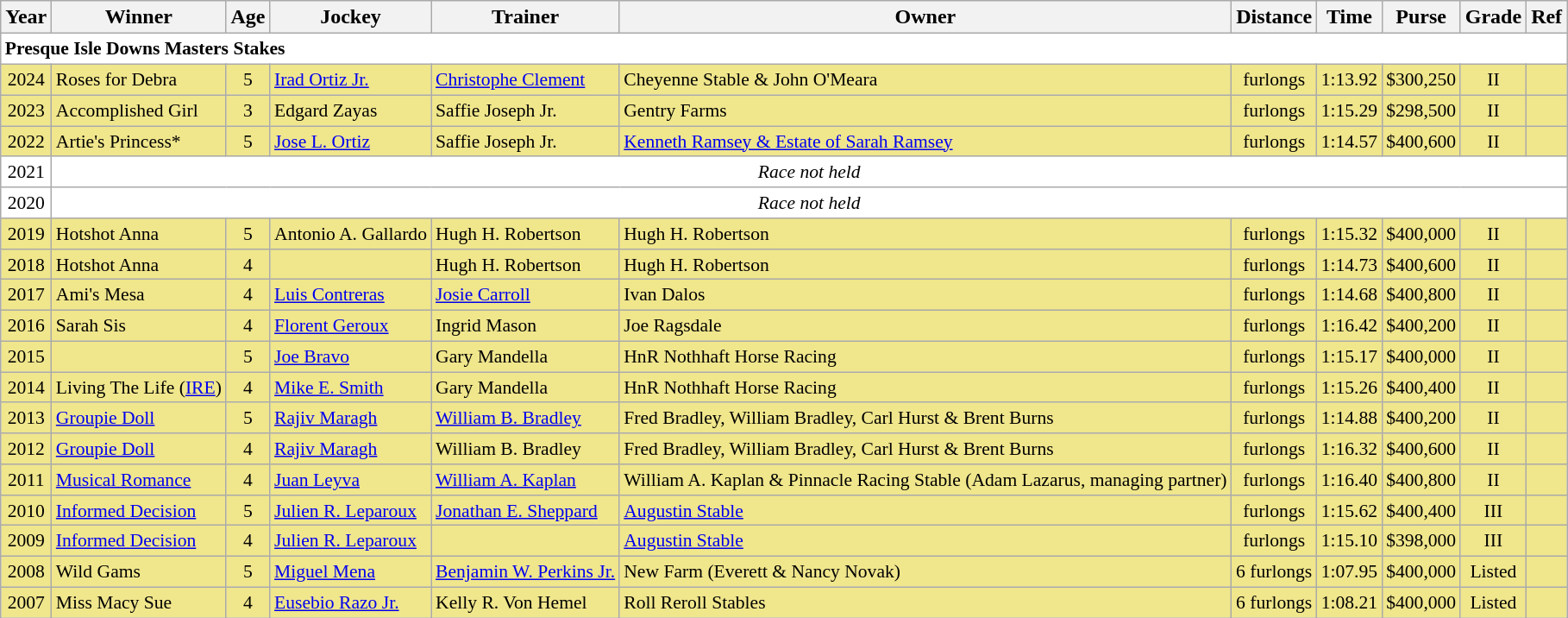<table class="wikitable sortable">
<tr>
<th>Year</th>
<th>Winner</th>
<th>Age</th>
<th>Jockey</th>
<th>Trainer</th>
<th>Owner</th>
<th>Distance</th>
<th>Time</th>
<th>Purse</th>
<th>Grade</th>
<th>Ref</th>
</tr>
<tr style="font-size:90%; background-color:white">
<td align="left" colspan=11><strong>Presque Isle Downs Masters Stakes</strong></td>
</tr>
<tr style="font-size:90%; background-color:khaki">
<td align=center>2024</td>
<td>Roses for Debra</td>
<td align=center>5</td>
<td><a href='#'>Irad Ortiz Jr.</a></td>
<td><a href='#'>Christophe Clement</a></td>
<td>Cheyenne Stable & John O'Meara</td>
<td align=center> furlongs</td>
<td align=center>1:13.92</td>
<td align=center>$300,250</td>
<td align=center>II</td>
<td></td>
</tr>
<tr style="font-size:90%; background-color:khaki">
<td align=center>2023</td>
<td>Accomplished Girl</td>
<td align=center>3</td>
<td>Edgard Zayas</td>
<td>Saffie Joseph Jr.</td>
<td>Gentry Farms</td>
<td align=center> furlongs</td>
<td align=center>1:15.29</td>
<td align=center>$298,500</td>
<td align=center>II</td>
<td></td>
</tr>
<tr style="font-size:90%; background-color:khaki">
<td align=center>2022</td>
<td>Artie's Princess*</td>
<td align=center>5</td>
<td><a href='#'>Jose L. Ortiz</a></td>
<td>Saffie Joseph Jr.</td>
<td><a href='#'>Kenneth Ramsey & Estate of Sarah Ramsey</a></td>
<td align=center> furlongs</td>
<td align=center>1:14.57</td>
<td align=center>$400,600</td>
<td align=center>II</td>
<td></td>
</tr>
<tr style="font-size:90%; background-color:white">
<td align="center">2021</td>
<td align="center" colspan=10><em>Race not held</em></td>
</tr>
<tr style="font-size:90%; background-color:white">
<td align="center">2020</td>
<td align="center" colspan=10><em>Race not held</em></td>
</tr>
<tr style="font-size:90%; background-color:khaki">
<td align=center>2019</td>
<td>Hotshot Anna</td>
<td align=center>5</td>
<td>Antonio A. Gallardo</td>
<td>Hugh H. Robertson</td>
<td>Hugh H. Robertson</td>
<td align=center> furlongs</td>
<td align=center>1:15.32</td>
<td align=center>$400,000</td>
<td align=center>II</td>
<td></td>
</tr>
<tr style="font-size:90%; background-color:khaki">
<td align=center>2018</td>
<td>Hotshot Anna</td>
<td align=center>4</td>
<td></td>
<td>Hugh H. Robertson</td>
<td>Hugh H. Robertson</td>
<td align=center> furlongs</td>
<td align=center>1:14.73</td>
<td align=center>$400,600</td>
<td align=center>II</td>
<td></td>
</tr>
<tr style="font-size:90%; background-color:khaki">
<td align=center>2017</td>
<td>Ami's Mesa</td>
<td align=center>4</td>
<td><a href='#'>Luis Contreras</a></td>
<td><a href='#'>Josie Carroll</a></td>
<td>Ivan Dalos</td>
<td align=center> furlongs</td>
<td align=center>1:14.68</td>
<td align=center>$400,800</td>
<td align=center>II</td>
<td></td>
</tr>
<tr style="font-size:90%; background-color:khaki">
<td align=center>2016</td>
<td>Sarah Sis</td>
<td align=center>4</td>
<td><a href='#'>Florent Geroux</a></td>
<td>Ingrid Mason</td>
<td>Joe Ragsdale</td>
<td align=center> furlongs</td>
<td align=center>1:16.42</td>
<td align=center>$400,200</td>
<td align=center>II</td>
<td></td>
</tr>
<tr style="font-size:90%; background-color:khaki">
<td align=center>2015</td>
<td></td>
<td align=center>5</td>
<td><a href='#'>Joe Bravo</a></td>
<td>Gary Mandella</td>
<td>HnR Nothhaft Horse Racing</td>
<td align=center> furlongs</td>
<td align=center>1:15.17</td>
<td align=center>$400,000</td>
<td align=center>II</td>
<td></td>
</tr>
<tr style="font-size:90%; background-color:khaki">
<td align=center>2014</td>
<td>Living The Life (<a href='#'>IRE</a>)</td>
<td align=center>4</td>
<td><a href='#'>Mike E. Smith</a></td>
<td>Gary Mandella</td>
<td>HnR Nothhaft Horse Racing</td>
<td align=center> furlongs</td>
<td align=center>1:15.26</td>
<td align=center>$400,400</td>
<td align=center>II</td>
<td></td>
</tr>
<tr style="font-size:90%; background-color:khaki">
<td align=center>2013</td>
<td><a href='#'>Groupie Doll</a></td>
<td align=center>5</td>
<td><a href='#'>Rajiv Maragh</a></td>
<td><a href='#'>William B. Bradley</a></td>
<td>Fred Bradley, William Bradley, Carl Hurst & Brent Burns</td>
<td align=center> furlongs</td>
<td align=center>1:14.88</td>
<td align=center>$400,200</td>
<td align=center>II</td>
<td></td>
</tr>
<tr style="font-size:90%; background-color:khaki">
<td align=center>2012</td>
<td><a href='#'>Groupie Doll</a></td>
<td align=center>4</td>
<td><a href='#'>Rajiv Maragh</a></td>
<td>William B. Bradley</td>
<td>Fred Bradley, William Bradley, Carl Hurst & Brent Burns</td>
<td align=center> furlongs</td>
<td align=center>1:16.32</td>
<td align=center>$400,600</td>
<td align=center>II</td>
<td></td>
</tr>
<tr style="font-size:90%; background-color:khaki">
<td align=center>2011</td>
<td><a href='#'>Musical Romance</a></td>
<td align=center>4</td>
<td><a href='#'>Juan Leyva</a></td>
<td><a href='#'>William A. Kaplan</a></td>
<td>William A. Kaplan & Pinnacle Racing Stable (Adam Lazarus, managing partner)</td>
<td align=center> furlongs</td>
<td align=center>1:16.40</td>
<td align=center>$400,800</td>
<td align=center>II</td>
<td></td>
</tr>
<tr style="font-size:90%; background-color:khaki">
<td align=center>2010</td>
<td><a href='#'>Informed Decision</a></td>
<td align=center>5</td>
<td><a href='#'>Julien R. Leparoux</a></td>
<td><a href='#'>Jonathan E. Sheppard</a></td>
<td><a href='#'>Augustin Stable</a></td>
<td align=center> furlongs</td>
<td align=center>1:15.62</td>
<td align=center>$400,400</td>
<td align=center>III</td>
<td></td>
</tr>
<tr style="font-size:90%; background-color:khaki">
<td align=center>2009</td>
<td><a href='#'>Informed Decision</a></td>
<td align=center>4</td>
<td><a href='#'>Julien R. Leparoux</a></td>
<td></td>
<td><a href='#'>Augustin Stable</a></td>
<td align=center> furlongs</td>
<td align=center>1:15.10</td>
<td align=center>$398,000</td>
<td align=center>III</td>
<td></td>
</tr>
<tr style="font-size:90%; background-color:khaki">
<td align=center>2008</td>
<td>Wild Gams</td>
<td align=center>5</td>
<td><a href='#'>Miguel Mena</a></td>
<td><a href='#'>Benjamin W. Perkins Jr.</a></td>
<td>New Farm (Everett & Nancy Novak)</td>
<td align=center>6 furlongs</td>
<td align=center>1:07.95</td>
<td align=center>$400,000</td>
<td align=center>Listed</td>
<td></td>
</tr>
<tr style="font-size:90%; background-color:khaki">
<td align=center>2007</td>
<td>Miss Macy Sue</td>
<td align=center>4</td>
<td><a href='#'>Eusebio Razo Jr.</a></td>
<td>Kelly R. Von Hemel</td>
<td>Roll Reroll Stables</td>
<td align=center>6 furlongs</td>
<td align=center>1:08.21</td>
<td align=center>$400,000</td>
<td align=center>Listed</td>
<td></td>
</tr>
</table>
